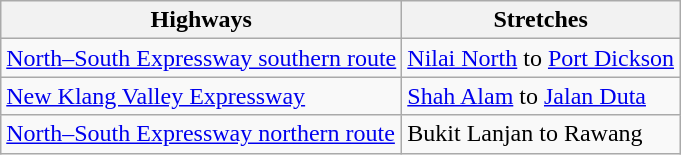<table class="wikitable">
<tr>
<th>Highways</th>
<th>Stretches</th>
</tr>
<tr>
<td><a href='#'>North–South Expressway southern route</a></td>
<td><a href='#'>Nilai North</a> to <a href='#'>Port Dickson</a></td>
</tr>
<tr>
<td><a href='#'>New Klang Valley Expressway</a></td>
<td><a href='#'>Shah Alam</a> to <a href='#'>Jalan Duta</a></td>
</tr>
<tr>
<td><a href='#'>North–South Expressway northern route</a></td>
<td>Bukit Lanjan to Rawang</td>
</tr>
</table>
